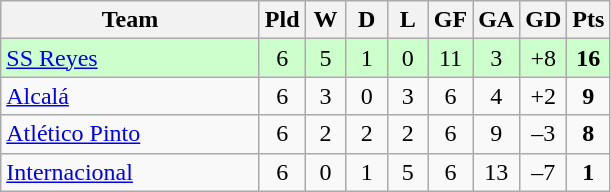<table class="wikitable" style="text-align: center;">
<tr>
<th width=165>Team</th>
<th width=20>Pld</th>
<th width=20>W</th>
<th width=20>D</th>
<th width=20>L</th>
<th width=20>GF</th>
<th width=20>GA</th>
<th width=20>GD</th>
<th width=20>Pts</th>
</tr>
<tr bgcolor=#ccffcc>
<td align=left><a href='#'>SS Reyes</a></td>
<td>6</td>
<td>5</td>
<td>1</td>
<td>0</td>
<td>11</td>
<td>3</td>
<td>+8</td>
<td><strong>16</strong></td>
</tr>
<tr>
<td align=left><a href='#'>Alcalá</a></td>
<td>6</td>
<td>3</td>
<td>0</td>
<td>3</td>
<td>6</td>
<td>4</td>
<td>+2</td>
<td><strong>9</strong></td>
</tr>
<tr>
<td align=left><a href='#'>Atlético Pinto</a></td>
<td>6</td>
<td>2</td>
<td>2</td>
<td>2</td>
<td>6</td>
<td>9</td>
<td>–3</td>
<td><strong>8</strong></td>
</tr>
<tr>
<td align=left><a href='#'>Internacional</a></td>
<td>6</td>
<td>0</td>
<td>1</td>
<td>5</td>
<td>6</td>
<td>13</td>
<td>–7</td>
<td><strong>1</strong></td>
</tr>
</table>
